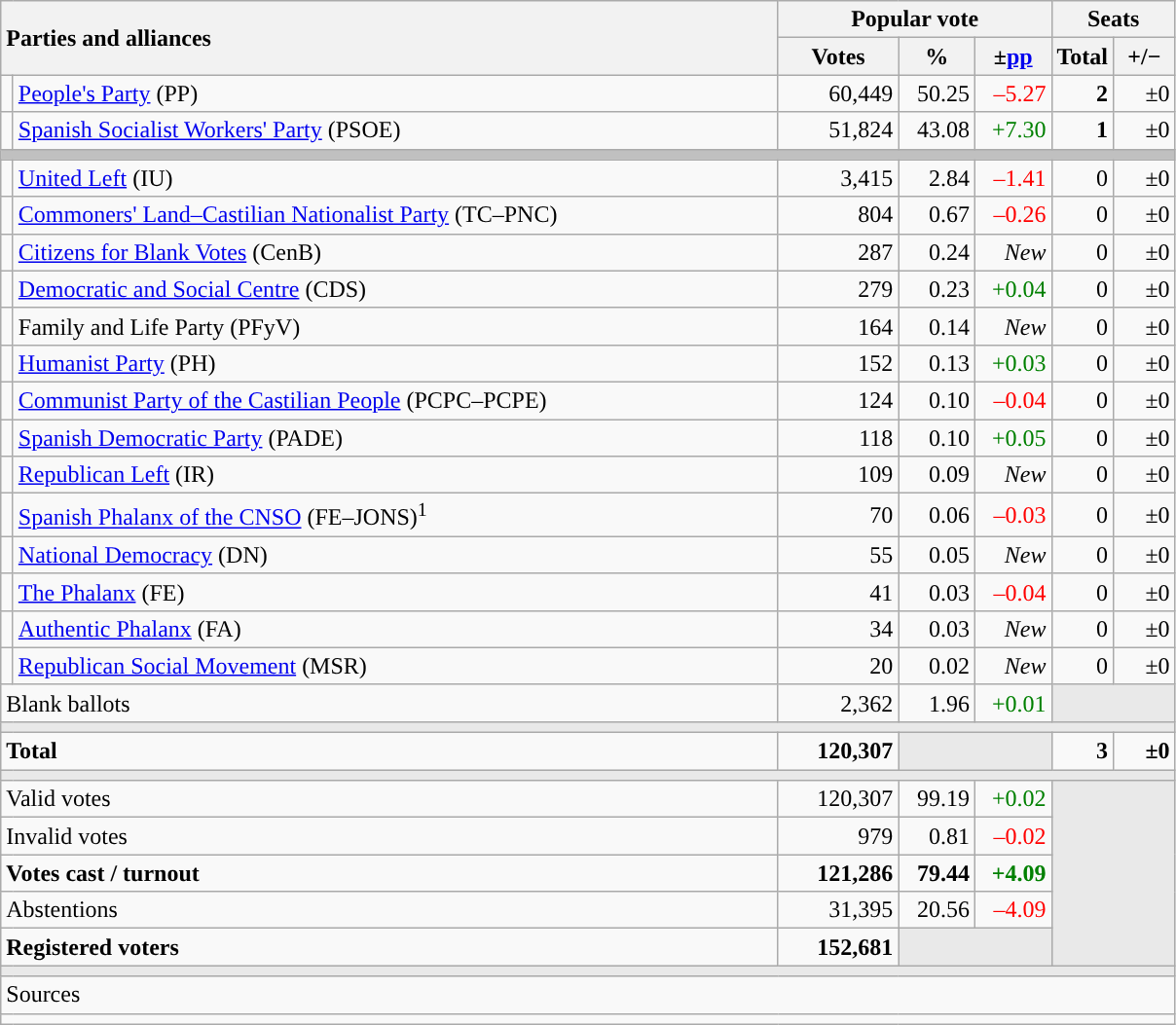<table class="wikitable" style="text-align:right;">
<tr>
<th style="text-align:left;" rowspan="2" colspan="2" width="525">Parties and alliances</th>
<th colspan="3">Popular vote</th>
<th colspan="2">Seats</th>
</tr>
<tr>
<th width="75">Votes</th>
<th width="45">%</th>
<th width="45">±<a href='#'>pp</a></th>
<th width="35">Total</th>
<th width="35">+/−</th>
</tr>
<tr>
<td width="1" style="color:inherit;background:"></td>
<td align="left"><a href='#'>People's Party</a> (PP)</td>
<td>60,449</td>
<td>50.25</td>
<td style="color:red;">–5.27</td>
<td><strong>2</strong></td>
<td>±0</td>
</tr>
<tr>
<td style="color:inherit;background:"></td>
<td align="left"><a href='#'>Spanish Socialist Workers' Party</a> (PSOE)</td>
<td>51,824</td>
<td>43.08</td>
<td style="color:green;">+7.30</td>
<td><strong>1</strong></td>
<td>±0</td>
</tr>
<tr>
<td colspan="7" bgcolor="#C0C0C0"></td>
</tr>
<tr>
<td style="color:inherit;background:"></td>
<td align="left"><a href='#'>United Left</a> (IU)</td>
<td>3,415</td>
<td>2.84</td>
<td style="color:red;">–1.41</td>
<td>0</td>
<td>±0</td>
</tr>
<tr>
<td style="color:inherit;background:"></td>
<td align="left"><a href='#'>Commoners' Land–Castilian Nationalist Party</a> (TC–PNC)</td>
<td>804</td>
<td>0.67</td>
<td style="color:red;">–0.26</td>
<td>0</td>
<td>±0</td>
</tr>
<tr>
<td style="color:inherit;background:"></td>
<td align="left"><a href='#'>Citizens for Blank Votes</a> (CenB)</td>
<td>287</td>
<td>0.24</td>
<td><em>New</em></td>
<td>0</td>
<td>±0</td>
</tr>
<tr>
<td style="color:inherit;background:"></td>
<td align="left"><a href='#'>Democratic and Social Centre</a> (CDS)</td>
<td>279</td>
<td>0.23</td>
<td style="color:green;">+0.04</td>
<td>0</td>
<td>±0</td>
</tr>
<tr>
<td style="color:inherit;background:"></td>
<td align="left">Family and Life Party (PFyV)</td>
<td>164</td>
<td>0.14</td>
<td><em>New</em></td>
<td>0</td>
<td>±0</td>
</tr>
<tr>
<td style="color:inherit;background:"></td>
<td align="left"><a href='#'>Humanist Party</a> (PH)</td>
<td>152</td>
<td>0.13</td>
<td style="color:green;">+0.03</td>
<td>0</td>
<td>±0</td>
</tr>
<tr>
<td style="color:inherit;background:"></td>
<td align="left"><a href='#'>Communist Party of the Castilian People</a> (PCPC–PCPE)</td>
<td>124</td>
<td>0.10</td>
<td style="color:red;">–0.04</td>
<td>0</td>
<td>±0</td>
</tr>
<tr>
<td style="color:inherit;background:"></td>
<td align="left"><a href='#'>Spanish Democratic Party</a> (PADE)</td>
<td>118</td>
<td>0.10</td>
<td style="color:green;">+0.05</td>
<td>0</td>
<td>±0</td>
</tr>
<tr>
<td style="color:inherit;background:"></td>
<td align="left"><a href='#'>Republican Left</a> (IR)</td>
<td>109</td>
<td>0.09</td>
<td><em>New</em></td>
<td>0</td>
<td>±0</td>
</tr>
<tr>
<td style="color:inherit;background:"></td>
<td align="left"><a href='#'>Spanish Phalanx of the CNSO</a> (FE–JONS)<sup>1</sup></td>
<td>70</td>
<td>0.06</td>
<td style="color:red;">–0.03</td>
<td>0</td>
<td>±0</td>
</tr>
<tr>
<td style="color:inherit;background:"></td>
<td align="left"><a href='#'>National Democracy</a> (DN)</td>
<td>55</td>
<td>0.05</td>
<td><em>New</em></td>
<td>0</td>
<td>±0</td>
</tr>
<tr>
<td style="color:inherit;background:"></td>
<td align="left"><a href='#'>The Phalanx</a> (FE)</td>
<td>41</td>
<td>0.03</td>
<td style="color:red;">–0.04</td>
<td>0</td>
<td>±0</td>
</tr>
<tr>
<td style="color:inherit;background:"></td>
<td align="left"><a href='#'>Authentic Phalanx</a> (FA)</td>
<td>34</td>
<td>0.03</td>
<td><em>New</em></td>
<td>0</td>
<td>±0</td>
</tr>
<tr>
<td style="color:inherit;background:"></td>
<td align="left"><a href='#'>Republican Social Movement</a> (MSR)</td>
<td>20</td>
<td>0.02</td>
<td><em>New</em></td>
<td>0</td>
<td>±0</td>
</tr>
<tr>
<td align="left" colspan="2">Blank ballots</td>
<td>2,362</td>
<td>1.96</td>
<td style="color:green;">+0.01</td>
<td bgcolor="#E9E9E9" colspan="2"></td>
</tr>
<tr>
<td colspan="7" bgcolor="#E9E9E9"></td>
</tr>
<tr style="font-weight:bold;">
<td align="left" colspan="2">Total</td>
<td>120,307</td>
<td bgcolor="#E9E9E9" colspan="2"></td>
<td>3</td>
<td>±0</td>
</tr>
<tr>
<td colspan="7" bgcolor="#E9E9E9"></td>
</tr>
<tr>
<td align="left" colspan="2">Valid votes</td>
<td>120,307</td>
<td>99.19</td>
<td style="color:green;">+0.02</td>
<td bgcolor="#E9E9E9" colspan="2" rowspan="5"></td>
</tr>
<tr>
<td align="left" colspan="2">Invalid votes</td>
<td>979</td>
<td>0.81</td>
<td style="color:red;">–0.02</td>
</tr>
<tr style="font-weight:bold;">
<td align="left" colspan="2">Votes cast / turnout</td>
<td>121,286</td>
<td>79.44</td>
<td style="color:green;">+4.09</td>
</tr>
<tr>
<td align="left" colspan="2">Abstentions</td>
<td>31,395</td>
<td>20.56</td>
<td style="color:red;">–4.09</td>
</tr>
<tr style="font-weight:bold;">
<td align="left" colspan="2">Registered voters</td>
<td>152,681</td>
<td bgcolor="#E9E9E9" colspan="2"></td>
</tr>
<tr>
<td colspan="7" bgcolor="#E9E9E9"></td>
</tr>
<tr>
<td align="left" colspan="7">Sources</td>
</tr>
<tr>
<td colspan="7" style="text-align:left; max-width:790px;"></td>
</tr>
</table>
